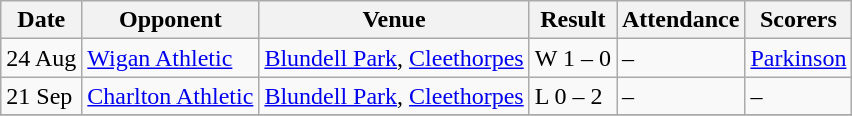<table class="wikitable">
<tr>
<th>Date</th>
<th>Opponent</th>
<th>Venue</th>
<th>Result</th>
<th>Attendance</th>
<th>Scorers</th>
</tr>
<tr>
<td>24 Aug</td>
<td><a href='#'>Wigan Athletic</a><br></td>
<td><a href='#'>Blundell Park</a>, <a href='#'>Cleethorpes</a></td>
<td>W 1 – 0</td>
<td>–</td>
<td><a href='#'>Parkinson</a></td>
</tr>
<tr>
<td>21 Sep</td>
<td><a href='#'>Charlton Athletic</a><br></td>
<td><a href='#'>Blundell Park</a>, <a href='#'>Cleethorpes</a></td>
<td>L 0 – 2</td>
<td>–</td>
<td>–</td>
</tr>
<tr>
</tr>
</table>
